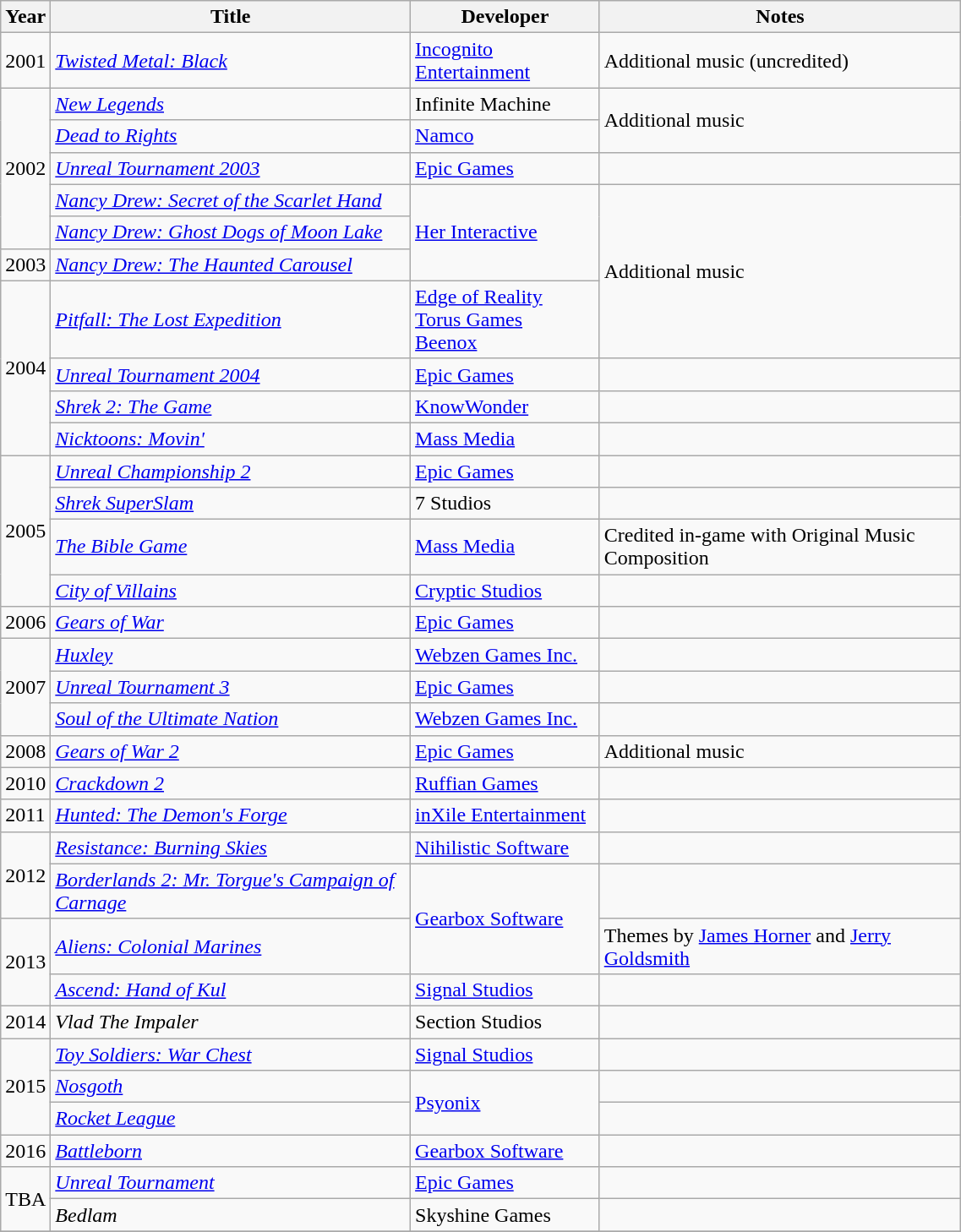<table class="wikitable" style="width:60%;">
<tr>
<th>Year</th>
<th>Title</th>
<th>Developer</th>
<th>Notes</th>
</tr>
<tr>
<td>2001</td>
<td><em><a href='#'>Twisted Metal: Black</a></em></td>
<td><a href='#'>Incognito Entertainment</a></td>
<td>Additional music (uncredited)</td>
</tr>
<tr>
<td rowspan="5">2002</td>
<td><em><a href='#'>New Legends</a></em></td>
<td>Infinite Machine</td>
<td rowspan="2">Additional music</td>
</tr>
<tr>
<td><em><a href='#'>Dead to Rights</a></em></td>
<td><a href='#'>Namco</a></td>
</tr>
<tr>
<td><em><a href='#'>Unreal Tournament 2003</a></em></td>
<td><a href='#'>Epic Games</a></td>
<td></td>
</tr>
<tr>
<td><em><a href='#'>Nancy Drew: Secret of the Scarlet Hand</a></em></td>
<td rowspan="3"><a href='#'>Her Interactive</a></td>
<td rowspan="4">Additional music</td>
</tr>
<tr>
<td><em><a href='#'>Nancy Drew: Ghost Dogs of Moon Lake</a></em></td>
</tr>
<tr>
<td>2003</td>
<td><em><a href='#'>Nancy Drew: The Haunted Carousel</a></em></td>
</tr>
<tr>
<td rowspan="4">2004</td>
<td><em><a href='#'>Pitfall: The Lost Expedition</a></em></td>
<td><a href='#'>Edge of Reality</a> <br><a href='#'>Torus Games</a> <br><a href='#'>Beenox</a></td>
</tr>
<tr>
<td><em><a href='#'>Unreal Tournament 2004</a></em></td>
<td><a href='#'>Epic Games</a></td>
<td></td>
</tr>
<tr>
<td><em><a href='#'>Shrek 2: The Game</a></em></td>
<td><a href='#'>KnowWonder</a></td>
<td></td>
</tr>
<tr>
<td><em><a href='#'>Nicktoons: Movin'</a></em></td>
<td><a href='#'>Mass Media</a></td>
<td></td>
</tr>
<tr>
<td rowspan="4">2005</td>
<td><em><a href='#'>Unreal Championship 2</a></em></td>
<td><a href='#'>Epic Games</a></td>
<td></td>
</tr>
<tr>
<td><em><a href='#'>Shrek SuperSlam</a></em></td>
<td>7 Studios</td>
<td></td>
</tr>
<tr>
<td><em><a href='#'>The Bible Game</a></em></td>
<td><a href='#'>Mass Media</a></td>
<td>Credited in-game with Original Music Composition</td>
</tr>
<tr>
<td><em><a href='#'>City of Villains</a></em></td>
<td><a href='#'>Cryptic Studios</a></td>
<td></td>
</tr>
<tr>
<td>2006</td>
<td><em><a href='#'>Gears of War</a></em></td>
<td><a href='#'>Epic Games</a></td>
<td></td>
</tr>
<tr>
<td rowspan="3">2007</td>
<td><em><a href='#'>Huxley</a></em></td>
<td><a href='#'>Webzen Games Inc.</a></td>
<td></td>
</tr>
<tr>
<td><em><a href='#'>Unreal Tournament 3</a></em></td>
<td><a href='#'>Epic Games</a></td>
<td></td>
</tr>
<tr>
<td><em><a href='#'>Soul of the Ultimate Nation</a></em></td>
<td><a href='#'>Webzen Games Inc.</a></td>
<td></td>
</tr>
<tr>
<td>2008</td>
<td><em><a href='#'>Gears of War 2</a></em></td>
<td><a href='#'>Epic Games</a></td>
<td>Additional music</td>
</tr>
<tr>
<td>2010</td>
<td><em><a href='#'>Crackdown 2</a></em></td>
<td><a href='#'>Ruffian Games</a></td>
<td></td>
</tr>
<tr>
<td>2011</td>
<td><em><a href='#'>Hunted: The Demon's Forge</a></em></td>
<td><a href='#'>inXile Entertainment</a></td>
<td></td>
</tr>
<tr>
<td rowspan="2">2012</td>
<td><em><a href='#'>Resistance: Burning Skies</a></em></td>
<td><a href='#'>Nihilistic Software</a></td>
<td></td>
</tr>
<tr>
<td><em><a href='#'>Borderlands 2: Mr. Torgue's Campaign of Carnage</a></em></td>
<td rowspan="2"><a href='#'>Gearbox Software</a></td>
<td></td>
</tr>
<tr>
<td rowspan="2">2013</td>
<td><em><a href='#'>Aliens: Colonial Marines</a></em></td>
<td>Themes by <a href='#'>James Horner</a> and <a href='#'>Jerry Goldsmith</a></td>
</tr>
<tr>
<td><em><a href='#'>Ascend: Hand of Kul</a></em></td>
<td><a href='#'>Signal Studios</a></td>
<td></td>
</tr>
<tr>
<td>2014</td>
<td><em>Vlad The Impaler</em></td>
<td>Section Studios</td>
<td></td>
</tr>
<tr>
<td rowspan="3">2015</td>
<td><em><a href='#'>Toy Soldiers: War Chest</a></em></td>
<td><a href='#'>Signal Studios</a></td>
<td></td>
</tr>
<tr>
<td><em><a href='#'>Nosgoth</a></em></td>
<td rowspan="2"><a href='#'>Psyonix</a></td>
<td></td>
</tr>
<tr>
<td><em><a href='#'>Rocket League</a></em></td>
<td></td>
</tr>
<tr>
<td>2016</td>
<td><em><a href='#'>Battleborn</a></em></td>
<td><a href='#'>Gearbox Software</a></td>
<td></td>
</tr>
<tr>
<td rowspan="2">TBA</td>
<td><em><a href='#'>Unreal Tournament</a></em></td>
<td><a href='#'>Epic Games</a></td>
<td></td>
</tr>
<tr>
<td><em>Bedlam</em></td>
<td>Skyshine Games</td>
<td></td>
</tr>
<tr>
</tr>
</table>
